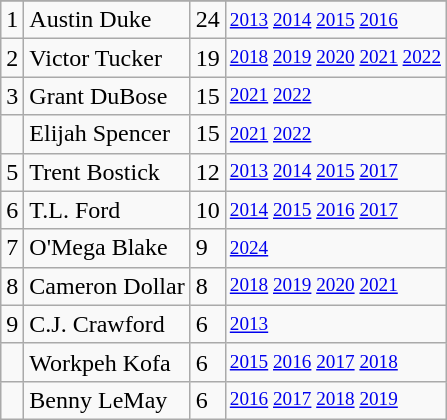<table class="wikitable">
<tr>
</tr>
<tr>
<td>1</td>
<td>Austin Duke</td>
<td>24</td>
<td style="font-size:80%;"><a href='#'>2013</a> <a href='#'>2014</a> <a href='#'>2015</a> <a href='#'>2016</a></td>
</tr>
<tr>
<td>2</td>
<td>Victor Tucker</td>
<td>19</td>
<td style="font-size:80%;"><a href='#'>2018</a> <a href='#'>2019</a> <a href='#'>2020</a> <a href='#'>2021</a> <a href='#'>2022</a></td>
</tr>
<tr>
<td>3</td>
<td>Grant DuBose</td>
<td>15</td>
<td style="font-size:80%;"><a href='#'>2021</a> <a href='#'>2022</a></td>
</tr>
<tr>
<td></td>
<td>Elijah Spencer</td>
<td>15</td>
<td style="font-size:80%;"><a href='#'>2021</a> <a href='#'>2022</a></td>
</tr>
<tr>
<td>5</td>
<td>Trent Bostick</td>
<td>12</td>
<td style="font-size:80%;"><a href='#'>2013</a> <a href='#'>2014</a> <a href='#'>2015</a> <a href='#'>2017</a></td>
</tr>
<tr>
<td>6</td>
<td>T.L. Ford</td>
<td>10</td>
<td style="font-size:80%;"><a href='#'>2014</a> <a href='#'>2015</a> <a href='#'>2016</a> <a href='#'>2017</a></td>
</tr>
<tr>
<td>7</td>
<td>O'Mega Blake</td>
<td>9</td>
<td style="font-size:80%;"><a href='#'>2024</a></td>
</tr>
<tr>
<td>8</td>
<td>Cameron Dollar</td>
<td>8</td>
<td style="font-size:80%;"><a href='#'>2018</a> <a href='#'>2019</a> <a href='#'>2020</a> <a href='#'>2021</a></td>
</tr>
<tr>
<td>9</td>
<td>C.J. Crawford</td>
<td>6</td>
<td style="font-size:80%;"><a href='#'>2013</a></td>
</tr>
<tr>
<td></td>
<td>Workpeh Kofa</td>
<td>6</td>
<td style="font-size:80%;"><a href='#'>2015</a> <a href='#'>2016</a> <a href='#'>2017</a> <a href='#'>2018</a></td>
</tr>
<tr>
<td></td>
<td>Benny LeMay</td>
<td>6</td>
<td style="font-size:80%;"><a href='#'>2016</a> <a href='#'>2017</a> <a href='#'>2018</a> <a href='#'>2019</a></td>
</tr>
</table>
